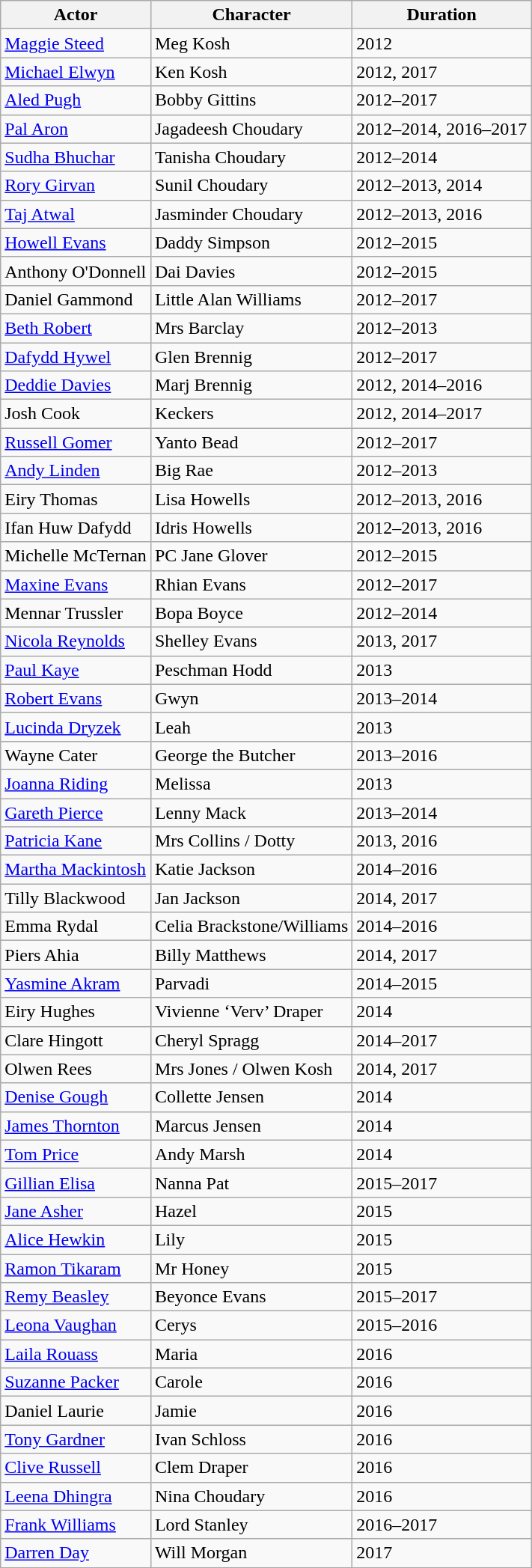<table class="wikitable">
<tr>
<th>Actor</th>
<th>Character</th>
<th>Duration</th>
</tr>
<tr>
<td><a href='#'>Maggie Steed</a></td>
<td>Meg Kosh</td>
<td>2012</td>
</tr>
<tr>
<td><a href='#'>Michael Elwyn</a></td>
<td>Ken Kosh</td>
<td>2012, 2017</td>
</tr>
<tr>
<td><a href='#'>Aled Pugh</a></td>
<td>Bobby Gittins</td>
<td>2012–2017</td>
</tr>
<tr>
<td><a href='#'>Pal Aron</a></td>
<td>Jagadeesh Choudary</td>
<td>2012–2014, 2016–2017</td>
</tr>
<tr>
<td><a href='#'>Sudha Bhuchar</a></td>
<td>Tanisha Choudary</td>
<td>2012–2014</td>
</tr>
<tr>
<td><a href='#'>Rory Girvan</a></td>
<td>Sunil Choudary</td>
<td>2012–2013, 2014</td>
</tr>
<tr>
<td><a href='#'>Taj Atwal</a></td>
<td>Jasminder Choudary</td>
<td>2012–2013, 2016</td>
</tr>
<tr>
<td><a href='#'>Howell Evans</a></td>
<td>Daddy Simpson</td>
<td>2012–2015</td>
</tr>
<tr>
<td>Anthony O'Donnell</td>
<td>Dai Davies</td>
<td>2012–2015</td>
</tr>
<tr>
<td>Daniel Gammond</td>
<td>Little Alan Williams</td>
<td>2012–2017</td>
</tr>
<tr>
<td><a href='#'>Beth Robert</a></td>
<td>Mrs Barclay</td>
<td>2012–2013</td>
</tr>
<tr>
<td><a href='#'>Dafydd Hywel</a></td>
<td>Glen Brennig</td>
<td>2012–2017</td>
</tr>
<tr>
<td><a href='#'>Deddie Davies</a></td>
<td>Marj Brennig</td>
<td>2012, 2014–2016</td>
</tr>
<tr>
<td>Josh Cook</td>
<td>Keckers</td>
<td>2012, 2014–2017</td>
</tr>
<tr>
<td><a href='#'>Russell Gomer</a></td>
<td>Yanto Bead</td>
<td>2012–2017</td>
</tr>
<tr>
<td><a href='#'>Andy Linden</a></td>
<td>Big Rae</td>
<td>2012–2013</td>
</tr>
<tr>
<td>Eiry Thomas</td>
<td>Lisa Howells</td>
<td>2012–2013, 2016</td>
</tr>
<tr>
<td>Ifan Huw Dafydd</td>
<td>Idris Howells</td>
<td>2012–2013, 2016</td>
</tr>
<tr>
<td>Michelle McTernan</td>
<td>PC Jane Glover</td>
<td>2012–2015</td>
</tr>
<tr>
<td><a href='#'>Maxine Evans</a></td>
<td>Rhian Evans</td>
<td>2012–2017</td>
</tr>
<tr>
<td>Mennar Trussler</td>
<td>Bopa Boyce</td>
<td>2012–2014</td>
</tr>
<tr>
<td><a href='#'>Nicola Reynolds</a></td>
<td>Shelley Evans</td>
<td>2013, 2017</td>
</tr>
<tr>
<td><a href='#'>Paul Kaye</a></td>
<td>Peschman Hodd</td>
<td>2013</td>
</tr>
<tr>
<td><a href='#'>Robert Evans</a></td>
<td>Gwyn</td>
<td>2013–2014</td>
</tr>
<tr>
<td><a href='#'>Lucinda Dryzek</a></td>
<td>Leah</td>
<td>2013</td>
</tr>
<tr>
<td>Wayne Cater</td>
<td>George the Butcher</td>
<td>2013–2016</td>
</tr>
<tr>
<td><a href='#'>Joanna Riding</a></td>
<td>Melissa</td>
<td>2013</td>
</tr>
<tr>
<td><a href='#'>Gareth Pierce</a></td>
<td>Lenny Mack</td>
<td>2013–2014</td>
</tr>
<tr>
<td><a href='#'>Patricia Kane</a></td>
<td>Mrs Collins / Dotty</td>
<td>2013, 2016</td>
</tr>
<tr>
<td><a href='#'>Martha Mackintosh</a></td>
<td>Katie Jackson</td>
<td>2014–2016</td>
</tr>
<tr>
<td>Tilly Blackwood</td>
<td>Jan Jackson</td>
<td>2014, 2017</td>
</tr>
<tr>
<td>Emma Rydal</td>
<td>Celia Brackstone/Williams</td>
<td>2014–2016</td>
</tr>
<tr>
<td>Piers Ahia</td>
<td>Billy Matthews</td>
<td>2014, 2017</td>
</tr>
<tr>
<td><a href='#'>Yasmine Akram</a></td>
<td>Parvadi</td>
<td>2014–2015</td>
</tr>
<tr>
<td>Eiry Hughes</td>
<td>Vivienne ‘Verv’ Draper</td>
<td>2014</td>
</tr>
<tr>
<td>Clare Hingott</td>
<td>Cheryl Spragg</td>
<td>2014–2017</td>
</tr>
<tr>
<td>Olwen Rees</td>
<td>Mrs Jones / Olwen Kosh</td>
<td>2014, 2017</td>
</tr>
<tr>
<td><a href='#'>Denise Gough</a></td>
<td>Collette Jensen</td>
<td>2014</td>
</tr>
<tr>
<td><a href='#'>James Thornton</a></td>
<td>Marcus Jensen</td>
<td>2014</td>
</tr>
<tr>
<td><a href='#'>Tom Price</a></td>
<td>Andy Marsh</td>
<td>2014</td>
</tr>
<tr>
<td><a href='#'>Gillian Elisa</a></td>
<td>Nanna Pat</td>
<td>2015–2017</td>
</tr>
<tr>
<td><a href='#'>Jane Asher</a></td>
<td>Hazel</td>
<td>2015</td>
</tr>
<tr>
<td><a href='#'>Alice Hewkin</a></td>
<td>Lily</td>
<td>2015</td>
</tr>
<tr>
<td><a href='#'>Ramon Tikaram</a></td>
<td>Mr Honey</td>
<td>2015</td>
</tr>
<tr>
<td><a href='#'>Remy Beasley</a></td>
<td>Beyonce Evans</td>
<td>2015–2017</td>
</tr>
<tr>
<td><a href='#'>Leona Vaughan</a></td>
<td>Cerys</td>
<td>2015–2016</td>
</tr>
<tr>
<td><a href='#'>Laila Rouass</a></td>
<td>Maria</td>
<td>2016</td>
</tr>
<tr>
<td><a href='#'>Suzanne Packer</a></td>
<td>Carole</td>
<td>2016</td>
</tr>
<tr>
<td>Daniel Laurie</td>
<td>Jamie</td>
<td>2016</td>
</tr>
<tr>
<td><a href='#'>Tony Gardner</a></td>
<td>Ivan Schloss</td>
<td>2016</td>
</tr>
<tr>
<td><a href='#'>Clive Russell</a></td>
<td>Clem Draper</td>
<td>2016</td>
</tr>
<tr>
<td><a href='#'>Leena Dhingra</a></td>
<td>Nina Choudary</td>
<td>2016</td>
</tr>
<tr>
<td><a href='#'>Frank Williams</a></td>
<td>Lord Stanley</td>
<td>2016–2017</td>
</tr>
<tr>
<td><a href='#'>Darren Day</a></td>
<td>Will Morgan</td>
<td>2017</td>
</tr>
<tr>
</tr>
</table>
